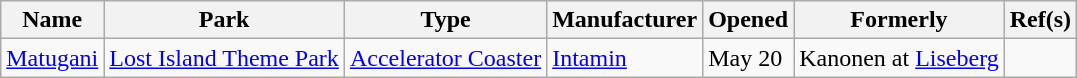<table class="wikitable sortable">
<tr>
<th>Name</th>
<th>Park</th>
<th>Type</th>
<th>Manufacturer</th>
<th>Opened</th>
<th>Formerly</th>
<th class="unsortable">Ref(s)</th>
</tr>
<tr>
<td><a href='#'>Matugani</a></td>
<td><a href='#'>Lost Island Theme Park</a></td>
<td><a href='#'>Accelerator Coaster</a></td>
<td><a href='#'>Intamin</a></td>
<td>May 20</td>
<td>Kanonen at <a href='#'>Liseberg</a></td>
<td></td>
</tr>
</table>
